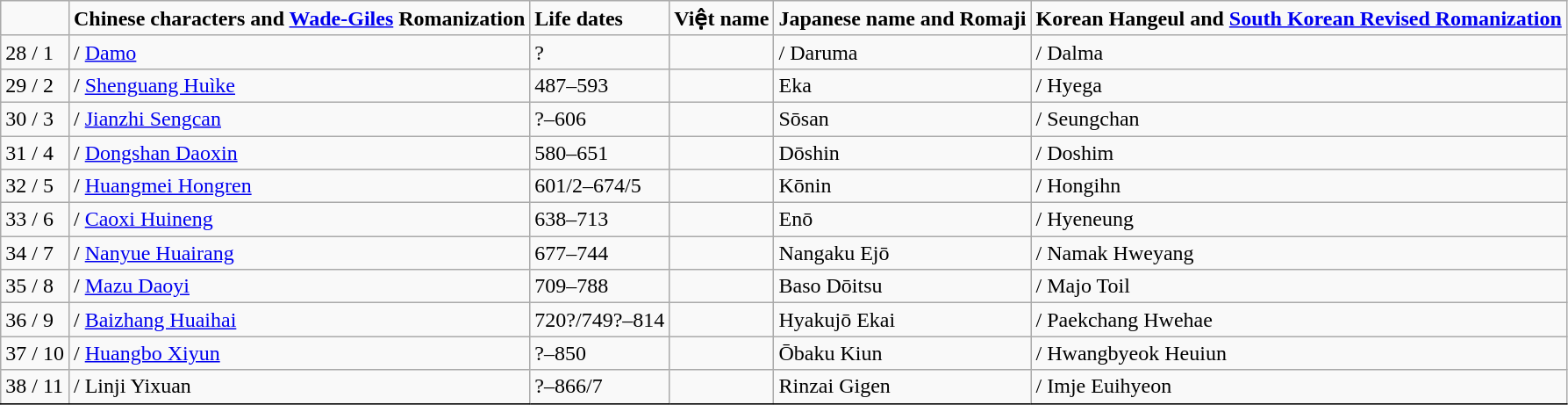<table class="wikitable sortable" style="border:1px solid black">
<tr>
<td></td>
<td><strong>Chinese characters and <a href='#'>Wade-Giles</a> Romanization</strong></td>
<td><strong>Life dates</strong></td>
<td><strong>Việt name</strong></td>
<td><strong>Japanese name and Romaji</strong></td>
<td><strong>Korean Hangeul and <a href='#'>South Korean Revised Romanization</a></strong></td>
</tr>
<tr>
<td>28 / 1</td>
<td> / <a href='#'>Damo</a></td>
<td>?</td>
<td></td>
<td> / Daruma</td>
<td> / Dalma</td>
</tr>
<tr>
<td>29 / 2</td>
<td> / <a href='#'>Shenguang Huìke</a></td>
<td>487–593</td>
<td></td>
<td>Eka</td>
<td> / Hyega</td>
</tr>
<tr>
<td>30 / 3</td>
<td> / <a href='#'>Jianzhi Sengcan</a></td>
<td>?–606</td>
<td></td>
<td>Sōsan</td>
<td> / Seungchan</td>
</tr>
<tr>
<td>31 / 4</td>
<td> / <a href='#'>Dongshan Daoxin</a></td>
<td>580–651</td>
<td></td>
<td>Dōshin</td>
<td> / Doshim</td>
</tr>
<tr>
<td>32 / 5</td>
<td> / <a href='#'>Huangmei Hongren</a></td>
<td>601/2–674/5</td>
<td></td>
<td>Kōnin</td>
<td> / Hongihn</td>
</tr>
<tr>
<td>33 / 6</td>
<td> / <a href='#'>Caoxi Huineng</a></td>
<td>638–713</td>
<td></td>
<td>Enō</td>
<td> / Hyeneung</td>
</tr>
<tr>
<td>34 / 7</td>
<td> / <a href='#'>Nanyue Huairang</a></td>
<td>677–744</td>
<td></td>
<td>Nangaku Ejō</td>
<td> / Namak Hweyang</td>
</tr>
<tr>
<td>35 / 8</td>
<td> / <a href='#'>Mazu Daoyi</a></td>
<td>709–788</td>
<td></td>
<td>Baso Dōitsu</td>
<td> / Majo Toil</td>
</tr>
<tr>
<td>36 / 9</td>
<td> / <a href='#'>Baizhang Huaihai</a></td>
<td>720?/749?–814</td>
<td></td>
<td>Hyakujō Ekai</td>
<td> / Paekchang Hwehae</td>
</tr>
<tr>
<td>37 / 10</td>
<td> / <a href='#'>Huangbo Xiyun</a></td>
<td>?–850</td>
<td></td>
<td>Ōbaku Kiun</td>
<td> / Hwangbyeok Heuiun</td>
</tr>
<tr>
<td>38 / 11</td>
<td> / Linji Yixuan</td>
<td>?–866/7</td>
<td></td>
<td>Rinzai Gigen</td>
<td> / Imje Euihyeon</td>
</tr>
<tr>
</tr>
</table>
